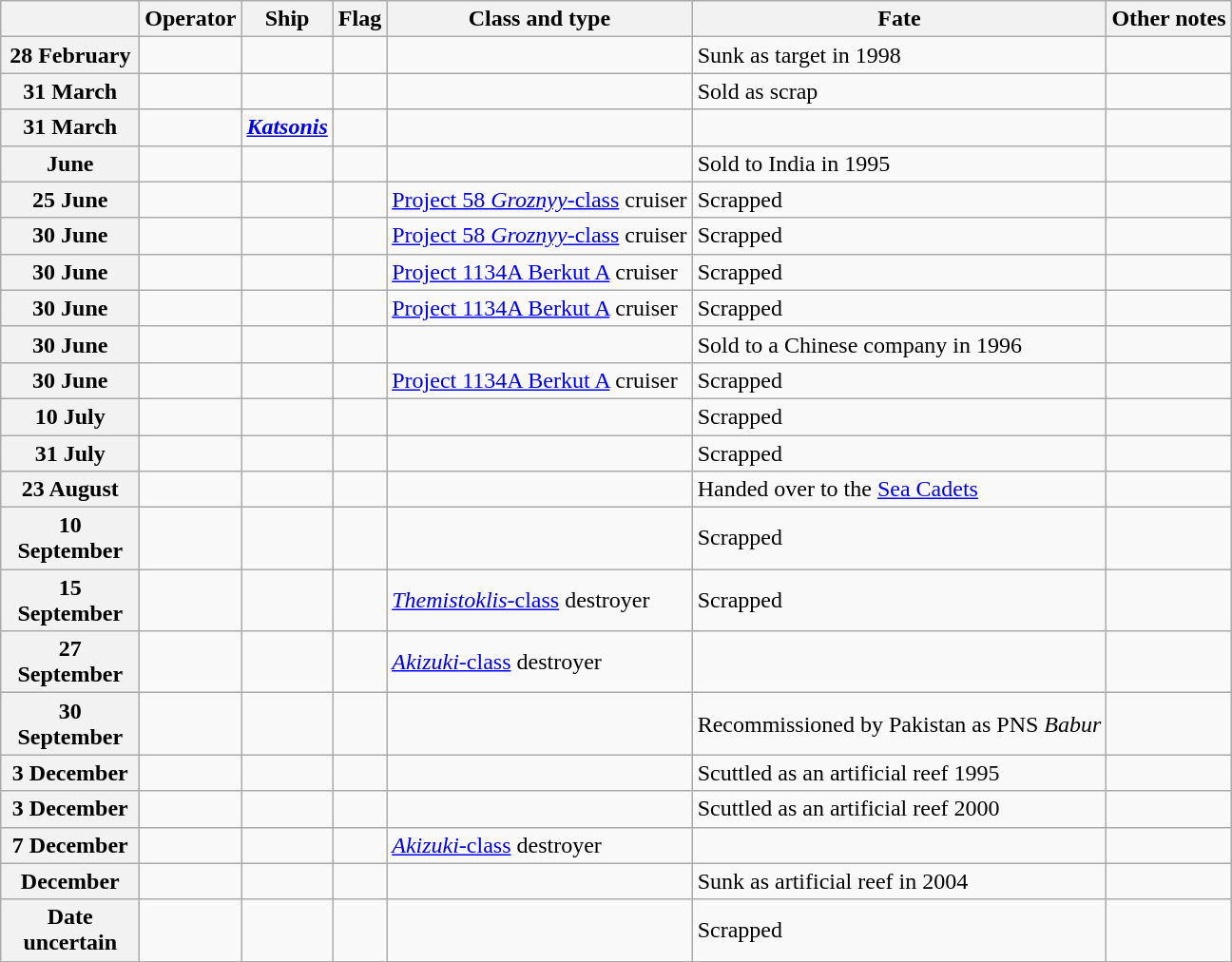<table class="wikitable">
<tr>
<th width="90"></th>
<th>Operator</th>
<th>Ship</th>
<th>Flag</th>
<th>Class and type</th>
<th>Fate</th>
<th>Other notes</th>
</tr>
<tr ---->
<th>28 February</th>
<td></td>
<td><strong></strong></td>
<td></td>
<td></td>
<td>Sunk as target in 1998</td>
<td></td>
</tr>
<tr ---->
<th>31 March</th>
<td></td>
<td><strong></strong></td>
<td></td>
<td></td>
<td>Sold as scrap</td>
<td></td>
</tr>
<tr ---->
<th>31 March</th>
<td></td>
<td><strong><a href='#'><em>Katsonis</em></a></strong></td>
<td></td>
<td></td>
<td></td>
<td></td>
</tr>
<tr ---->
<th>June</th>
<td></td>
<td><strong></strong></td>
<td></td>
<td></td>
<td>Sold to India in 1995</td>
<td></td>
</tr>
<tr ---->
<th>25 June</th>
<td></td>
<td><strong></strong></td>
<td></td>
<td><a href='#'>Project 58 <em>Groznyy</em>-class</a> cruiser</td>
<td>Scrapped</td>
<td></td>
</tr>
<tr ---->
<th>30 June</th>
<td></td>
<td><strong></strong></td>
<td></td>
<td><a href='#'>Project 58 <em>Groznyy</em>-class</a> cruiser</td>
<td>Scrapped</td>
<td></td>
</tr>
<tr ---->
<th>30 June</th>
<td></td>
<td><strong></strong></td>
<td></td>
<td><a href='#'>Project 1134A Berkut A</a> cruiser</td>
<td>Scrapped</td>
<td></td>
</tr>
<tr ---->
<th>30 June</th>
<td></td>
<td><strong></strong></td>
<td></td>
<td><a href='#'>Project 1134A Berkut A</a> cruiser</td>
<td>Scrapped</td>
<td></td>
</tr>
<tr ---->
<th>30 June</th>
<td></td>
<td><strong></strong></td>
<td></td>
<td></td>
<td>Sold to a Chinese company in 1996</td>
<td></td>
</tr>
<tr ---->
<th>30 June</th>
<td></td>
<td><strong></strong></td>
<td></td>
<td><a href='#'>Project 1134A Berkut A</a> cruiser</td>
<td>Scrapped</td>
<td></td>
</tr>
<tr ---->
<th>10 July</th>
<td></td>
<td><strong></strong></td>
<td></td>
<td></td>
<td>Scrapped</td>
<td></td>
</tr>
<tr ---->
<th>31 July</th>
<td></td>
<td><strong></strong></td>
<td></td>
<td></td>
<td>Scrapped</td>
<td></td>
</tr>
<tr ---->
<th>23 August</th>
<td></td>
<td><strong></strong></td>
<td></td>
<td></td>
<td>Handed over to the <a href='#'>Sea Cadets</a></td>
<td></td>
</tr>
<tr ---->
<th>10 September</th>
<td></td>
<td><strong></strong></td>
<td></td>
<td></td>
<td>Scrapped</td>
<td></td>
</tr>
<tr ---->
<th>15 September</th>
<td></td>
<td><strong></strong></td>
<td></td>
<td><a href='#'><em>Themistoklis</em>-class</a> destroyer</td>
<td>Scrapped</td>
<td></td>
</tr>
<tr ---->
<th>27 September</th>
<td></td>
<td><strong></strong></td>
<td></td>
<td><a href='#'><em>Akizuki</em>-class</a> destroyer</td>
<td></td>
<td></td>
</tr>
<tr ---->
<th>30 September</th>
<td></td>
<td><strong></strong></td>
<td></td>
<td></td>
<td>Recommissioned by Pakistan as PNS <em>Babur</em></td>
<td></td>
</tr>
<tr ---->
<th>3 December</th>
<td></td>
<td><strong></strong></td>
<td></td>
<td></td>
<td>Scuttled as an artificial reef 1995</td>
<td></td>
</tr>
<tr ---->
<th>3 December</th>
<td></td>
<td><strong></strong></td>
<td></td>
<td></td>
<td>Scuttled as an artificial reef 2000</td>
<td></td>
</tr>
<tr ---->
<th>7 December</th>
<td></td>
<td><strong></strong></td>
<td></td>
<td><a href='#'><em>Akizuki</em>-class</a> destroyer</td>
<td></td>
<td></td>
</tr>
<tr ---->
<th>December</th>
<td></td>
<td><strong></strong></td>
<td></td>
<td></td>
<td>Sunk as artificial reef in 2004</td>
<td></td>
</tr>
<tr ---->
<th>Date uncertain</th>
<td></td>
<td><strong></strong></td>
<td></td>
<td></td>
<td>Scrapped</td>
<td></td>
</tr>
</table>
